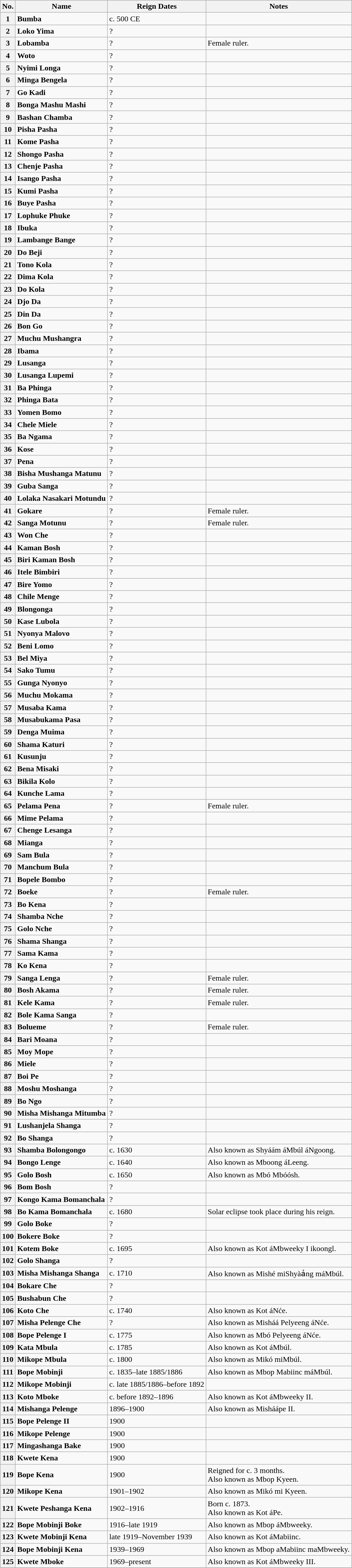<table class="wikitable">
<tr>
<th>No.</th>
<th>Name</th>
<th>Reign Dates</th>
<th>Notes</th>
</tr>
<tr>
<th>1</th>
<td><strong>Bumba</strong></td>
<td>c. 500 CE</td>
<td></td>
</tr>
<tr>
<th>2</th>
<td><strong>Loko Yima</strong></td>
<td>?</td>
<td></td>
</tr>
<tr>
<th>3</th>
<td><strong>Lobamba</strong></td>
<td>?</td>
<td>Female ruler.</td>
</tr>
<tr>
<th>4</th>
<td><strong>Woto</strong></td>
<td>?</td>
<td></td>
</tr>
<tr>
<th>5</th>
<td><strong>Nyimi Longa</strong></td>
<td>?</td>
<td></td>
</tr>
<tr>
<th>6</th>
<td><strong>Minga Bengela</strong></td>
<td>?</td>
<td></td>
</tr>
<tr>
<th>7</th>
<td><strong>Go Kadi</strong></td>
<td>?</td>
<td></td>
</tr>
<tr>
<th>8</th>
<td><strong>Bonga Mashu Mashi</strong></td>
<td>?</td>
<td></td>
</tr>
<tr>
<th>9</th>
<td><strong>Bashan Chamba</strong></td>
<td>?</td>
<td></td>
</tr>
<tr>
<th>10</th>
<td><strong>Pisha Pasha</strong></td>
<td>?</td>
<td></td>
</tr>
<tr>
<th>11</th>
<td><strong>Kome Pasha</strong></td>
<td>?</td>
<td></td>
</tr>
<tr>
<th>12</th>
<td><strong>Shongo Pasha</strong></td>
<td>?</td>
<td></td>
</tr>
<tr>
<th>13</th>
<td><strong>Chenje Pasha</strong></td>
<td>?</td>
<td></td>
</tr>
<tr>
<th>14</th>
<td><strong>Isango Pasha</strong></td>
<td>?</td>
<td></td>
</tr>
<tr>
<th>15</th>
<td><strong>Kumi Pasha</strong></td>
<td>?</td>
<td></td>
</tr>
<tr>
<th>16</th>
<td><strong>Buye Pasha</strong></td>
<td>?</td>
<td></td>
</tr>
<tr>
<th>17</th>
<td><strong>Lophuke Phuke</strong></td>
<td>?</td>
<td></td>
</tr>
<tr>
<th>18</th>
<td><strong>Ibuka</strong></td>
<td>?</td>
<td></td>
</tr>
<tr>
<th>19</th>
<td><strong>Lambange Bange</strong></td>
<td>?</td>
<td></td>
</tr>
<tr>
<th>20</th>
<td><strong>Do Beji</strong></td>
<td>?</td>
<td></td>
</tr>
<tr>
<th>21</th>
<td><strong>Tono Kola</strong></td>
<td>?</td>
<td></td>
</tr>
<tr>
<th>22</th>
<td><strong>Dima Kola</strong></td>
<td>?</td>
<td></td>
</tr>
<tr>
<th>23</th>
<td><strong>Do Kola</strong></td>
<td>?</td>
<td></td>
</tr>
<tr>
<th>24</th>
<td><strong>Djo Da</strong></td>
<td>?</td>
<td></td>
</tr>
<tr>
<th>25</th>
<td><strong>Din Da</strong></td>
<td>?</td>
<td></td>
</tr>
<tr>
<th>26</th>
<td><strong>Bon Go</strong></td>
<td>?</td>
<td></td>
</tr>
<tr>
<th>27</th>
<td><strong>Muchu Mushangra</strong></td>
<td>?</td>
<td></td>
</tr>
<tr>
<th>28</th>
<td><strong>Ibama</strong></td>
<td>?</td>
<td></td>
</tr>
<tr>
<th>29</th>
<td><strong>Lusanga</strong></td>
<td>?</td>
<td></td>
</tr>
<tr>
<th>30</th>
<td><strong>Lusanga Lupemi</strong></td>
<td>?</td>
<td></td>
</tr>
<tr>
<th>31</th>
<td><strong>Ba Phinga</strong></td>
<td>?</td>
<td></td>
</tr>
<tr>
<th>32</th>
<td><strong>Phinga Bata</strong></td>
<td>?</td>
<td></td>
</tr>
<tr>
<th>33</th>
<td><strong>Yomen Bomo</strong></td>
<td>?</td>
<td></td>
</tr>
<tr>
<th>34</th>
<td><strong>Chele Miele</strong></td>
<td>?</td>
<td></td>
</tr>
<tr>
<th>35</th>
<td><strong>Ba Ngama</strong></td>
<td>?</td>
<td></td>
</tr>
<tr>
<th>36</th>
<td><strong>Kose</strong></td>
<td>?</td>
<td></td>
</tr>
<tr>
<th>37</th>
<td><strong>Pena</strong></td>
<td>?</td>
<td></td>
</tr>
<tr>
<th>38</th>
<td><strong>Bisha Mushanga Matunu</strong></td>
<td>?</td>
<td></td>
</tr>
<tr>
<th>39</th>
<td><strong>Guba Sanga</strong></td>
<td>?</td>
<td></td>
</tr>
<tr>
<th>40</th>
<td><strong>Lolaka Nasakari Motundu</strong></td>
<td>?</td>
<td></td>
</tr>
<tr>
<th>41</th>
<td><strong>Gokare</strong></td>
<td>?</td>
<td>Female ruler.</td>
</tr>
<tr>
<th>42</th>
<td><strong>Sanga Motunu</strong></td>
<td>?</td>
<td>Female ruler.</td>
</tr>
<tr>
<th>43</th>
<td><strong>Won Che</strong></td>
<td>?</td>
<td></td>
</tr>
<tr>
<th>44</th>
<td><strong>Kaman Bosh</strong></td>
<td>?</td>
<td></td>
</tr>
<tr>
<th>45</th>
<td><strong>Biri Kaman Bosh</strong></td>
<td>?</td>
<td></td>
</tr>
<tr>
<th>46</th>
<td><strong>Itele Bimbiri</strong></td>
<td>?</td>
<td></td>
</tr>
<tr>
<th>47</th>
<td><strong>Bire Yomo</strong></td>
<td>?</td>
<td></td>
</tr>
<tr>
<th>48</th>
<td><strong>Chile Menge</strong></td>
<td>?</td>
<td></td>
</tr>
<tr>
<th>49</th>
<td><strong>Blongonga</strong></td>
<td>?</td>
<td></td>
</tr>
<tr>
<th>50</th>
<td><strong>Kase Lubola</strong></td>
<td>?</td>
<td></td>
</tr>
<tr>
<th>51</th>
<td><strong>Nyonya Malovo</strong></td>
<td>?</td>
<td></td>
</tr>
<tr>
<th>52</th>
<td><strong>Beni Lomo</strong></td>
<td>?</td>
<td></td>
</tr>
<tr>
<th>53</th>
<td><strong>Bel Miya</strong></td>
<td>?</td>
<td></td>
</tr>
<tr>
<th>54</th>
<td><strong>Sako Tumu</strong></td>
<td>?</td>
<td></td>
</tr>
<tr>
<th>55</th>
<td><strong>Gunga Nyonyo</strong></td>
<td>?</td>
<td></td>
</tr>
<tr>
<th>56</th>
<td><strong>Muchu Mokama</strong></td>
<td>?</td>
<td></td>
</tr>
<tr>
<th>57</th>
<td><strong>Musaba Kama</strong></td>
<td>?</td>
<td></td>
</tr>
<tr>
<th>58</th>
<td><strong>Musabukama Pasa</strong></td>
<td>?</td>
<td></td>
</tr>
<tr>
<th>59</th>
<td><strong>Denga Muima</strong></td>
<td>?</td>
<td></td>
</tr>
<tr>
<th>60</th>
<td><strong>Shama Katuri</strong></td>
<td>?</td>
<td></td>
</tr>
<tr>
<th>61</th>
<td><strong>Kusunju</strong></td>
<td>?</td>
<td></td>
</tr>
<tr>
<th>62</th>
<td><strong>Bena Misaki</strong></td>
<td>?</td>
<td></td>
</tr>
<tr>
<th>63</th>
<td><strong>Bikila Kolo</strong></td>
<td>?</td>
<td></td>
</tr>
<tr>
<th>64</th>
<td><strong>Kunche Lama</strong></td>
<td>?</td>
<td></td>
</tr>
<tr>
<th>65</th>
<td><strong>Pelama Pena</strong></td>
<td>?</td>
<td>Female ruler.</td>
</tr>
<tr>
<th>66</th>
<td><strong>Mime Pelama</strong></td>
<td>?</td>
<td></td>
</tr>
<tr>
<th>67</th>
<td><strong>Chenge Lesanga</strong></td>
<td>?</td>
<td></td>
</tr>
<tr>
<th>68</th>
<td><strong>Mianga</strong></td>
<td>?</td>
<td></td>
</tr>
<tr>
<th>69</th>
<td><strong>Sam Bula</strong></td>
<td>?</td>
<td></td>
</tr>
<tr>
<th>70</th>
<td><strong>Manchum Bula</strong></td>
<td>?</td>
<td></td>
</tr>
<tr>
<th>71</th>
<td><strong>Bopele Bombo</strong></td>
<td>?</td>
<td></td>
</tr>
<tr>
<th>72</th>
<td><strong>Boeke</strong></td>
<td>?</td>
<td>Female ruler.</td>
</tr>
<tr>
<th>73</th>
<td><strong>Bo Kena</strong></td>
<td>?</td>
<td></td>
</tr>
<tr>
<th>74</th>
<td><strong>Shamba Nche</strong></td>
<td>?</td>
<td></td>
</tr>
<tr>
<th>75</th>
<td><strong>Golo Nche</strong></td>
<td>?</td>
<td></td>
</tr>
<tr>
<th>76</th>
<td><strong>Shama Shanga</strong></td>
<td>?</td>
<td></td>
</tr>
<tr>
<th>77</th>
<td><strong>Sama Kama</strong></td>
<td>?</td>
<td></td>
</tr>
<tr>
<th>78</th>
<td><strong>Ko Kena</strong></td>
<td>?</td>
<td></td>
</tr>
<tr>
<th>79</th>
<td><strong>Sanga Lenga</strong></td>
<td>?</td>
<td>Female ruler.</td>
</tr>
<tr>
<th>80</th>
<td><strong>Bosh Akama</strong></td>
<td>?</td>
<td>Female ruler.</td>
</tr>
<tr>
<th>81</th>
<td><strong>Kele Kama</strong></td>
<td>?</td>
<td>Female ruler.</td>
</tr>
<tr>
<th>82</th>
<td><strong>Bole Kama Sanga</strong></td>
<td>?</td>
<td></td>
</tr>
<tr>
<th>83</th>
<td><strong>Bolueme</strong></td>
<td>?</td>
<td>Female ruler.</td>
</tr>
<tr>
<th>84</th>
<td><strong>Bari Moana</strong></td>
<td>?</td>
<td></td>
</tr>
<tr>
<th>85</th>
<td><strong>Moy Mope</strong></td>
<td>?</td>
<td></td>
</tr>
<tr>
<th>86</th>
<td><strong>Miele</strong></td>
<td>?</td>
<td></td>
</tr>
<tr>
<th>87</th>
<td><strong>Boi Pe</strong></td>
<td>?</td>
<td></td>
</tr>
<tr>
<th>88</th>
<td><strong>Moshu Moshanga</strong></td>
<td>?</td>
<td></td>
</tr>
<tr>
<th>89</th>
<td><strong>Bo Ngo</strong></td>
<td>?</td>
<td></td>
</tr>
<tr>
<th>90</th>
<td><strong>Misha Mishanga Mitumba</strong></td>
<td>?</td>
<td></td>
</tr>
<tr>
<th>91</th>
<td><strong>Lushanjela Shanga</strong></td>
<td>?</td>
<td></td>
</tr>
<tr>
<th>92</th>
<td><strong>Bo Shanga</strong></td>
<td>?</td>
<td></td>
</tr>
<tr>
<th>93</th>
<td><strong>Shamba Bolongongo</strong></td>
<td>c. 1630</td>
<td>Also known as Shyáám áMbúl áNgoong.</td>
</tr>
<tr>
<th>94</th>
<td><strong>Bongo Lenge</strong></td>
<td>c. 1640</td>
<td>Also known as Mboong áLeeng.</td>
</tr>
<tr>
<th>95</th>
<td><strong>Golo Bosh</strong></td>
<td>c. 1650</td>
<td>Also known as Mbó Mbóósh.</td>
</tr>
<tr>
<th>96</th>
<td><strong>Bom Bosh</strong></td>
<td>?</td>
<td></td>
</tr>
<tr>
<th>97</th>
<td><strong>Kongo Kama Bomanchala</strong></td>
<td>?</td>
<td></td>
</tr>
<tr>
<th>98</th>
<td><strong>Bo Kama Bomanchala</strong></td>
<td>c. 1680</td>
<td>Solar eclipse took place during his reign.</td>
</tr>
<tr>
<th>99</th>
<td><strong>Golo Boke</strong></td>
<td>?</td>
<td></td>
</tr>
<tr>
<th>100</th>
<td><strong>Bokere Boke</strong></td>
<td>?</td>
<td></td>
</tr>
<tr>
<th>101</th>
<td><strong>Kotem Boke</strong></td>
<td>c. 1695</td>
<td>Also known as Kot áMbweeky I ikoongl.</td>
</tr>
<tr>
<th>102</th>
<td><strong>Golo Shanga</strong></td>
<td>?</td>
<td></td>
</tr>
<tr>
<th>103</th>
<td><strong>Misha Mishanga Shanga</strong></td>
<td>c. 1710</td>
<td>Also known as Mishé miShyàảng máMbúl.</td>
</tr>
<tr>
<th>104</th>
<td><strong>Bokare Che</strong></td>
<td>?</td>
<td></td>
</tr>
<tr>
<th>105</th>
<td><strong>Bushabun Che</strong></td>
<td>?</td>
<td></td>
</tr>
<tr>
<th>106</th>
<td><strong>Koto Che</strong></td>
<td>c. 1740</td>
<td>Also known as Kot áNće.</td>
</tr>
<tr>
<th>107</th>
<td><strong>Misha Pelenge Che</strong></td>
<td>?</td>
<td>Also known as Misháá Pelyeeng áNće.</td>
</tr>
<tr>
<th>108</th>
<td><strong>Bope Pelenge I</strong></td>
<td>c. 1775</td>
<td>Also known as Mbó Pelyeeng áNće.</td>
</tr>
<tr>
<th>109</th>
<td><strong>Kata Mbula</strong></td>
<td>c. 1785</td>
<td>Also known as Kot áMbúl.</td>
</tr>
<tr>
<th>110</th>
<td><strong>Mikope Mbula</strong></td>
<td>c. 1800</td>
<td>Also known as Mikó miMbúl.</td>
</tr>
<tr>
<th>111</th>
<td><strong>Bope Mobinji</strong></td>
<td>c. 1835–late 1885/1886</td>
<td>Also known as Mbop Mabiinc máMbúl.</td>
</tr>
<tr>
<th>112</th>
<td><strong>Mikope Mobinji</strong></td>
<td>c. late 1885/1886–before 1892</td>
<td></td>
</tr>
<tr>
<th>113</th>
<td><strong>Koto Mboke</strong></td>
<td>c. before 1892–1896</td>
<td>Also known as Kot áMbweeky II.</td>
</tr>
<tr>
<th>114</th>
<td><strong>Mishanga Pelenge</strong></td>
<td>1896–1900</td>
<td>Also known as Misháápe II.</td>
</tr>
<tr>
<th>115</th>
<td><strong>Bope Pelenge II</strong></td>
<td>1900</td>
<td></td>
</tr>
<tr>
<th>116</th>
<td><strong>Mikope Pelenge</strong></td>
<td>1900</td>
<td></td>
</tr>
<tr>
<th>117</th>
<td><strong>Mingashanga Bake</strong></td>
<td>1900</td>
<td></td>
</tr>
<tr>
<th>118</th>
<td><strong>Kwete Kena</strong></td>
<td>1900</td>
<td></td>
</tr>
<tr>
<th>119</th>
<td><strong>Bope Kena</strong></td>
<td>1900</td>
<td>Reigned for c. 3 months.<br>Also known as Mbop Kyeen.</td>
</tr>
<tr>
<th>120</th>
<td><strong>Mikope Kena</strong></td>
<td>1901–1902</td>
<td>Also known as Mikó mi Kyeen.</td>
</tr>
<tr>
<th>121</th>
<td><strong>Kwete Peshanga Kena</strong></td>
<td>1902–1916</td>
<td>Born c. 1873.<br>Also known as Kot áPe.</td>
</tr>
<tr>
<th>122</th>
<td><strong>Bope Mobinji Boke</strong></td>
<td>1916–late 1919</td>
<td>Also known as Mbop áMbweeky.</td>
</tr>
<tr>
<th>123</th>
<td><strong>Kwete Mobinji Kena</strong></td>
<td>late 1919–November 1939</td>
<td>Also known as Kot áMabiinc.</td>
</tr>
<tr>
<th>124</th>
<td><strong>Bope Mobinji Kena</strong></td>
<td>1939–1969</td>
<td>Also known as Mbop aMabiinc maMbweeky.</td>
</tr>
<tr>
<th>125</th>
<td><strong>Kwete Mboke</strong></td>
<td>1969–present</td>
<td>Also known as Kot áMbweeky III.</td>
</tr>
<tr>
</tr>
</table>
